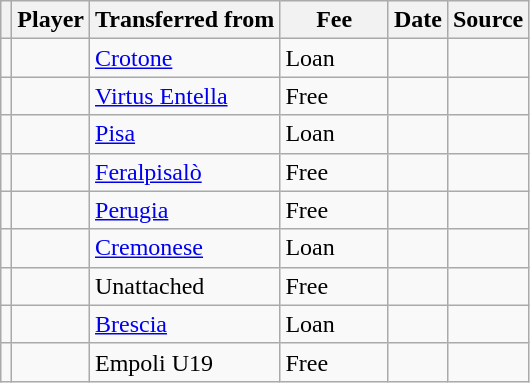<table class="wikitable plainrowheaders sortable">
<tr>
<th></th>
<th scope="col">Player</th>
<th>Transferred from</th>
<th style="width: 65px;">Fee</th>
<th scope="col">Date</th>
<th scope="col">Source</th>
</tr>
<tr>
<td align="center"></td>
<td></td>
<td> <a href='#'>Crotone</a></td>
<td>Loan</td>
<td></td>
<td></td>
</tr>
<tr>
<td align="center"></td>
<td></td>
<td> <a href='#'>Virtus Entella</a></td>
<td>Free</td>
<td></td>
<td></td>
</tr>
<tr>
<td align="center"></td>
<td></td>
<td> <a href='#'>Pisa</a></td>
<td>Loan</td>
<td></td>
<td></td>
</tr>
<tr>
<td align="center"></td>
<td></td>
<td> <a href='#'>Feralpisalò</a></td>
<td>Free</td>
<td></td>
<td></td>
</tr>
<tr>
<td align="center"></td>
<td></td>
<td> <a href='#'>Perugia</a></td>
<td>Free</td>
<td></td>
<td></td>
</tr>
<tr>
<td align="center"></td>
<td></td>
<td> <a href='#'>Cremonese</a></td>
<td>Loan</td>
<td></td>
<td></td>
</tr>
<tr>
<td align="center"></td>
<td></td>
<td>Unattached</td>
<td>Free</td>
<td></td>
<td></td>
</tr>
<tr>
<td align="center"></td>
<td></td>
<td> <a href='#'>Brescia</a></td>
<td>Loan</td>
<td></td>
<td></td>
</tr>
<tr>
<td align="center"></td>
<td></td>
<td> Empoli U19</td>
<td>Free</td>
<td></td>
<td></td>
</tr>
</table>
